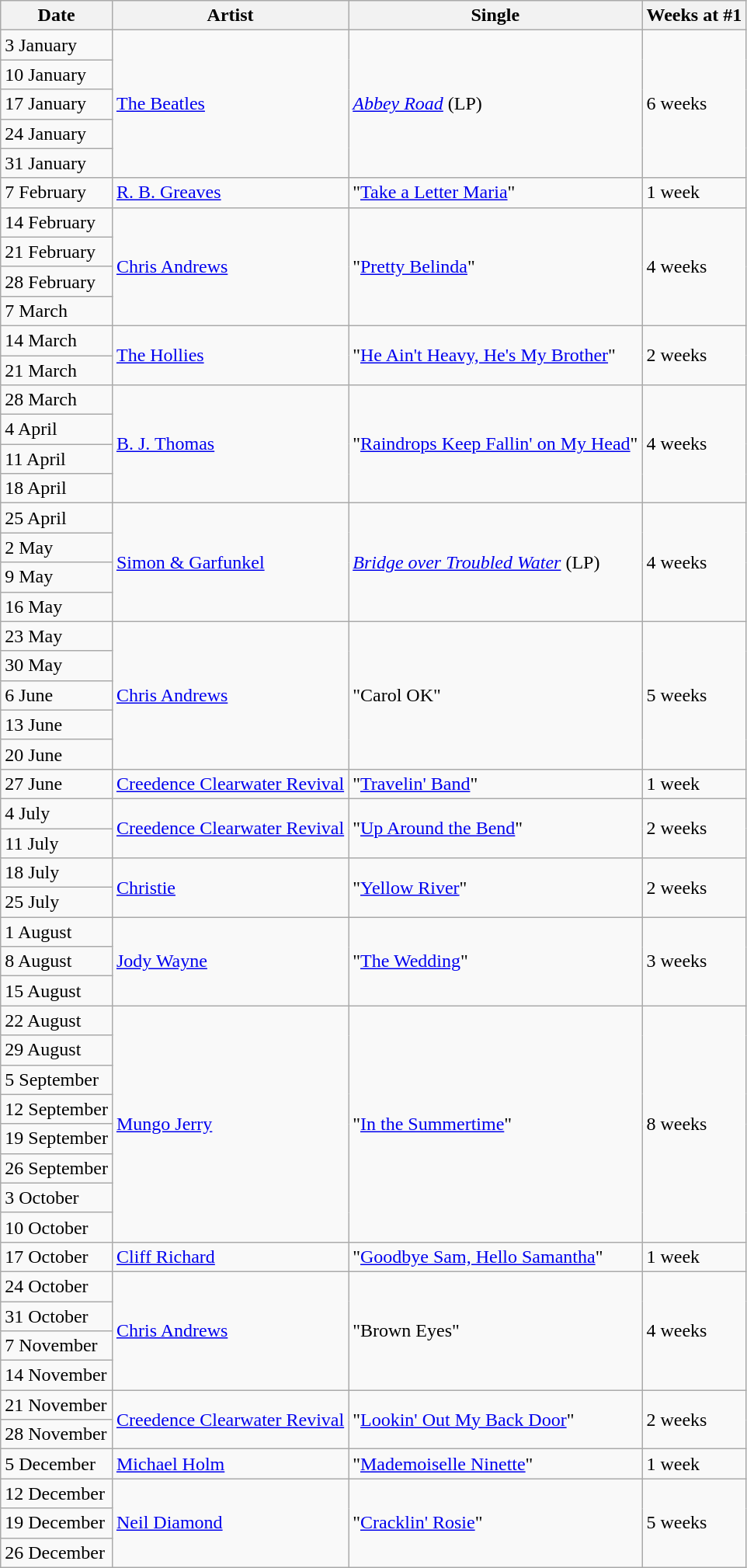<table class="wikitable">
<tr>
<th>Date</th>
<th>Artist</th>
<th>Single</th>
<th>Weeks at #1</th>
</tr>
<tr>
<td>3 January</td>
<td rowspan="5"><a href='#'>The Beatles</a></td>
<td rowspan="5"><em><a href='#'>Abbey Road</a></em> (LP)</td>
<td rowspan="5">6 weeks</td>
</tr>
<tr>
<td>10 January</td>
</tr>
<tr>
<td>17 January</td>
</tr>
<tr>
<td>24 January</td>
</tr>
<tr>
<td>31 January</td>
</tr>
<tr>
<td>7 February</td>
<td><a href='#'>R. B. Greaves</a></td>
<td>"<a href='#'>Take a Letter Maria</a>"</td>
<td>1 week</td>
</tr>
<tr>
<td>14 February</td>
<td rowspan="4"><a href='#'>Chris Andrews</a></td>
<td rowspan="4">"<a href='#'>Pretty Belinda</a>"</td>
<td rowspan="4">4 weeks</td>
</tr>
<tr>
<td>21 February</td>
</tr>
<tr>
<td>28 February</td>
</tr>
<tr>
<td>7 March</td>
</tr>
<tr>
<td>14 March</td>
<td rowspan="2"><a href='#'>The Hollies</a></td>
<td rowspan="2">"<a href='#'>He Ain't Heavy, He's My Brother</a>"</td>
<td rowspan="2">2 weeks</td>
</tr>
<tr>
<td>21 March</td>
</tr>
<tr>
<td>28 March</td>
<td rowspan="4"><a href='#'>B. J. Thomas</a></td>
<td rowspan="4">"<a href='#'>Raindrops Keep Fallin' on My Head</a>"</td>
<td rowspan="4">4 weeks</td>
</tr>
<tr>
<td>4 April</td>
</tr>
<tr>
<td>11 April</td>
</tr>
<tr>
<td>18 April</td>
</tr>
<tr>
<td>25 April</td>
<td rowspan="4"><a href='#'>Simon & Garfunkel</a></td>
<td rowspan="4"><em><a href='#'>Bridge over Troubled Water</a></em> (LP)</td>
<td rowspan="4">4 weeks</td>
</tr>
<tr>
<td>2 May</td>
</tr>
<tr>
<td>9 May</td>
</tr>
<tr>
<td>16 May</td>
</tr>
<tr>
<td>23 May</td>
<td rowspan="5"><a href='#'>Chris Andrews</a></td>
<td rowspan="5">"Carol OK"</td>
<td rowspan="5">5 weeks</td>
</tr>
<tr>
<td>30 May</td>
</tr>
<tr>
<td>6 June</td>
</tr>
<tr>
<td>13 June</td>
</tr>
<tr>
<td>20 June</td>
</tr>
<tr>
<td>27 June</td>
<td><a href='#'>Creedence Clearwater Revival</a></td>
<td>"<a href='#'>Travelin' Band</a>"</td>
<td>1 week</td>
</tr>
<tr>
<td>4 July</td>
<td rowspan="2"><a href='#'>Creedence Clearwater Revival</a></td>
<td rowspan="2">"<a href='#'>Up Around the Bend</a>"</td>
<td rowspan="2">2 weeks</td>
</tr>
<tr>
<td>11 July</td>
</tr>
<tr>
<td>18 July</td>
<td rowspan="2"><a href='#'>Christie</a></td>
<td rowspan="2">"<a href='#'>Yellow River</a>"</td>
<td rowspan="2">2 weeks</td>
</tr>
<tr>
<td>25 July</td>
</tr>
<tr>
<td>1 August</td>
<td rowspan="3"><a href='#'>Jody Wayne</a></td>
<td rowspan="3">"<a href='#'>The Wedding</a>"</td>
<td rowspan="3">3 weeks</td>
</tr>
<tr>
<td>8 August</td>
</tr>
<tr>
<td>15 August</td>
</tr>
<tr>
<td>22 August</td>
<td rowspan="8"><a href='#'>Mungo Jerry</a></td>
<td rowspan="8">"<a href='#'>In the Summertime</a>"</td>
<td rowspan="8">8 weeks</td>
</tr>
<tr>
<td>29 August</td>
</tr>
<tr>
<td>5 September</td>
</tr>
<tr>
<td>12 September</td>
</tr>
<tr>
<td>19 September</td>
</tr>
<tr>
<td>26 September</td>
</tr>
<tr>
<td>3 October</td>
</tr>
<tr>
<td>10 October</td>
</tr>
<tr>
<td>17 October</td>
<td><a href='#'>Cliff Richard</a></td>
<td>"<a href='#'>Goodbye Sam, Hello Samantha</a>"</td>
<td>1 week</td>
</tr>
<tr>
<td>24 October</td>
<td rowspan="4"><a href='#'>Chris Andrews</a></td>
<td rowspan="4">"Brown Eyes"</td>
<td rowspan="4">4 weeks</td>
</tr>
<tr>
<td>31 October</td>
</tr>
<tr>
<td>7 November</td>
</tr>
<tr>
<td>14 November</td>
</tr>
<tr>
<td>21 November</td>
<td rowspan="2"><a href='#'>Creedence Clearwater Revival</a></td>
<td rowspan="2">"<a href='#'>Lookin' Out My Back Door</a>"</td>
<td rowspan="2">2 weeks</td>
</tr>
<tr>
<td>28 November</td>
</tr>
<tr>
<td>5 December</td>
<td><a href='#'>Michael Holm</a></td>
<td>"<a href='#'>Mademoiselle Ninette</a>"</td>
<td>1 week</td>
</tr>
<tr>
<td>12 December</td>
<td rowspan="3"><a href='#'>Neil Diamond</a></td>
<td rowspan="3">"<a href='#'>Cracklin' Rosie</a>"</td>
<td rowspan="3">5 weeks</td>
</tr>
<tr>
<td>19 December</td>
</tr>
<tr>
<td>26 December</td>
</tr>
</table>
